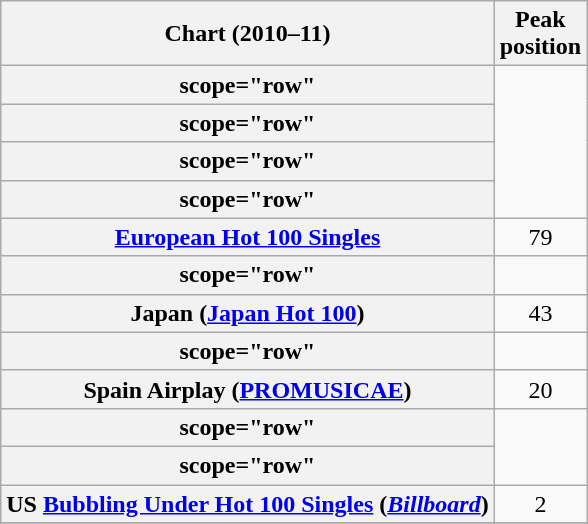<table class="wikitable sortable plainrowheaders">
<tr>
<th>Chart (2010–11)</th>
<th>Peak<br>position</th>
</tr>
<tr>
<th>scope="row" </th>
</tr>
<tr>
<th>scope="row" </th>
</tr>
<tr>
<th>scope="row" </th>
</tr>
<tr>
<th>scope="row" </th>
</tr>
<tr>
<th scope="row"><a href='#'>European Hot 100 Singles</a></th>
<td style="text-align:center;">79</td>
</tr>
<tr>
<th>scope="row" </th>
</tr>
<tr>
<th scope="row">Japan (<a href='#'>Japan Hot 100</a>)</th>
<td style="text-align:center;">43</td>
</tr>
<tr>
<th>scope="row" </th>
</tr>
<tr>
<th scope="row">Spain Airplay (<a href='#'>PROMUSICAE</a>)</th>
<td style="text-align:center;">20</td>
</tr>
<tr>
<th>scope="row" </th>
</tr>
<tr>
<th>scope="row" </th>
</tr>
<tr>
<th scope="row">US <a href='#'>Bubbling Under Hot 100 Singles</a> (<em><a href='#'>Billboard</a></em>)</th>
<td style="text-align:center;">2</td>
</tr>
<tr>
</tr>
</table>
